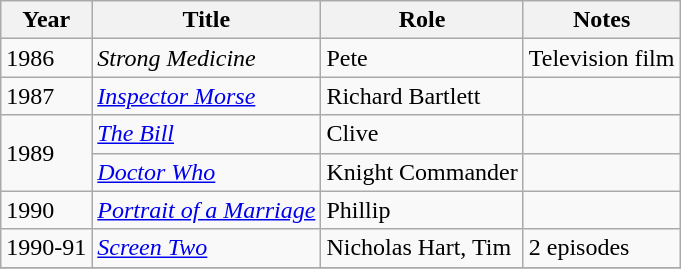<table class="wikitable">
<tr>
<th>Year</th>
<th>Title</th>
<th>Role</th>
<th>Notes</th>
</tr>
<tr>
<td>1986</td>
<td><em>Strong Medicine</em></td>
<td>Pete</td>
<td>Television film</td>
</tr>
<tr>
<td>1987</td>
<td><em><a href='#'>Inspector Morse</a></em></td>
<td>Richard Bartlett</td>
<td></td>
</tr>
<tr>
<td rowspan="2">1989</td>
<td><em><a href='#'>The Bill</a></em></td>
<td>Clive</td>
<td></td>
</tr>
<tr>
<td><em><a href='#'>Doctor Who</a></em></td>
<td>Knight Commander</td>
<td></td>
</tr>
<tr>
<td>1990</td>
<td><em><a href='#'>Portrait of a Marriage</a></em></td>
<td>Phillip</td>
<td></td>
</tr>
<tr>
<td>1990-91</td>
<td><em><a href='#'>Screen Two</a></em></td>
<td>Nicholas Hart, Tim</td>
<td>2 episodes</td>
</tr>
<tr>
</tr>
</table>
